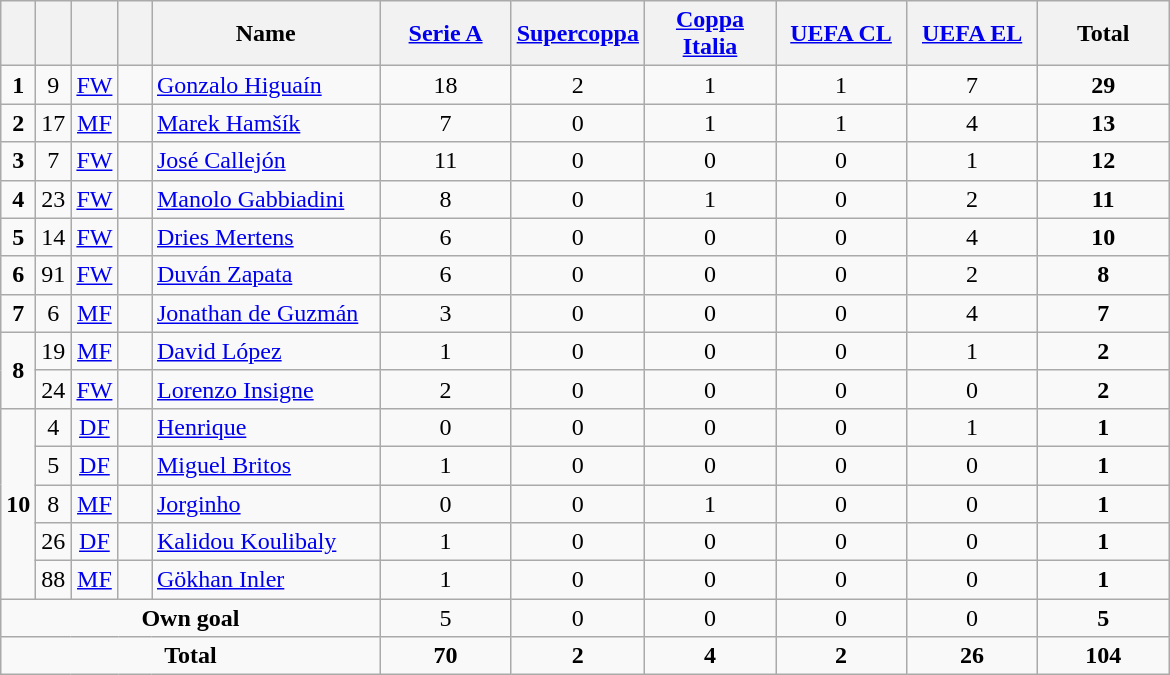<table class="wikitable" style="text-align:center">
<tr>
<th width=15></th>
<th width=15></th>
<th width=15></th>
<th width=15></th>
<th width=145>Name</th>
<th width=80><a href='#'>Serie A</a></th>
<th width=80><a href='#'>Supercoppa</a></th>
<th width=80><a href='#'>Coppa Italia</a></th>
<th width=80><a href='#'>UEFA CL</a></th>
<th width=80><a href='#'>UEFA EL</a></th>
<th width=80>Total</th>
</tr>
<tr>
<td><strong>1</strong></td>
<td>9</td>
<td><a href='#'>FW</a></td>
<td></td>
<td align=left><a href='#'>Gonzalo Higuaín</a></td>
<td>18</td>
<td>2</td>
<td>1</td>
<td>1</td>
<td>7</td>
<td><strong>29</strong></td>
</tr>
<tr>
<td><strong>2</strong></td>
<td>17</td>
<td><a href='#'>MF</a></td>
<td></td>
<td align=left><a href='#'>Marek Hamšík</a></td>
<td>7</td>
<td>0</td>
<td>1</td>
<td>1</td>
<td>4</td>
<td><strong>13</strong></td>
</tr>
<tr>
<td><strong>3</strong></td>
<td>7</td>
<td><a href='#'>FW</a></td>
<td></td>
<td align=left><a href='#'>José Callejón</a></td>
<td>11</td>
<td>0</td>
<td>0</td>
<td>0</td>
<td>1</td>
<td><strong>12</strong></td>
</tr>
<tr>
<td><strong>4</strong></td>
<td>23</td>
<td><a href='#'>FW</a></td>
<td></td>
<td align=left><a href='#'>Manolo Gabbiadini</a></td>
<td>8</td>
<td>0</td>
<td>1</td>
<td>0</td>
<td>2</td>
<td><strong>11</strong></td>
</tr>
<tr>
<td><strong>5</strong></td>
<td>14</td>
<td><a href='#'>FW</a></td>
<td></td>
<td align=left><a href='#'>Dries Mertens</a></td>
<td>6</td>
<td>0</td>
<td>0</td>
<td>0</td>
<td>4</td>
<td><strong>10</strong></td>
</tr>
<tr>
<td><strong>6</strong></td>
<td>91</td>
<td><a href='#'>FW</a></td>
<td></td>
<td align=left><a href='#'>Duván Zapata</a></td>
<td>6</td>
<td>0</td>
<td>0</td>
<td>0</td>
<td>2</td>
<td><strong>8</strong></td>
</tr>
<tr>
<td><strong>7</strong></td>
<td>6</td>
<td><a href='#'>MF</a></td>
<td></td>
<td align=left><a href='#'>Jonathan de Guzmán</a></td>
<td>3</td>
<td>0</td>
<td>0</td>
<td>0</td>
<td>4</td>
<td><strong>7</strong></td>
</tr>
<tr>
<td rowspan=2><strong>8</strong></td>
<td>19</td>
<td><a href='#'>MF</a></td>
<td></td>
<td align=left><a href='#'>David López</a></td>
<td>1</td>
<td>0</td>
<td>0</td>
<td>0</td>
<td>1</td>
<td><strong>2</strong></td>
</tr>
<tr>
<td>24</td>
<td><a href='#'>FW</a></td>
<td></td>
<td align=left><a href='#'>Lorenzo Insigne</a></td>
<td>2</td>
<td>0</td>
<td>0</td>
<td>0</td>
<td>0</td>
<td><strong>2</strong></td>
</tr>
<tr>
<td rowspan=5><strong>10</strong></td>
<td>4</td>
<td><a href='#'>DF</a></td>
<td></td>
<td align=left><a href='#'>Henrique</a></td>
<td>0</td>
<td>0</td>
<td>0</td>
<td>0</td>
<td>1</td>
<td><strong>1</strong></td>
</tr>
<tr>
<td>5</td>
<td><a href='#'>DF</a></td>
<td></td>
<td align=left><a href='#'>Miguel Britos</a></td>
<td>1</td>
<td>0</td>
<td>0</td>
<td>0</td>
<td>0</td>
<td><strong>1</strong></td>
</tr>
<tr>
<td>8</td>
<td><a href='#'>MF</a></td>
<td></td>
<td align=left><a href='#'>Jorginho</a></td>
<td>0</td>
<td>0</td>
<td>1</td>
<td>0</td>
<td>0</td>
<td><strong>1</strong></td>
</tr>
<tr>
<td>26</td>
<td><a href='#'>DF</a></td>
<td></td>
<td align=left><a href='#'>Kalidou Koulibaly</a></td>
<td>1</td>
<td>0</td>
<td>0</td>
<td>0</td>
<td>0</td>
<td><strong>1</strong></td>
</tr>
<tr>
<td>88</td>
<td><a href='#'>MF</a></td>
<td></td>
<td align=left><a href='#'>Gökhan Inler</a></td>
<td>1</td>
<td>0</td>
<td>0</td>
<td>0</td>
<td>0</td>
<td><strong>1</strong></td>
</tr>
<tr>
<td colspan=5><strong>Own goal</strong></td>
<td>5</td>
<td>0</td>
<td>0</td>
<td>0</td>
<td>0</td>
<td><strong>5</strong></td>
</tr>
<tr>
<td colspan=5><strong>Total</strong></td>
<td><strong>70</strong></td>
<td><strong>2</strong></td>
<td><strong>4</strong></td>
<td><strong>2</strong></td>
<td><strong>26</strong></td>
<td><strong>104</strong></td>
</tr>
</table>
